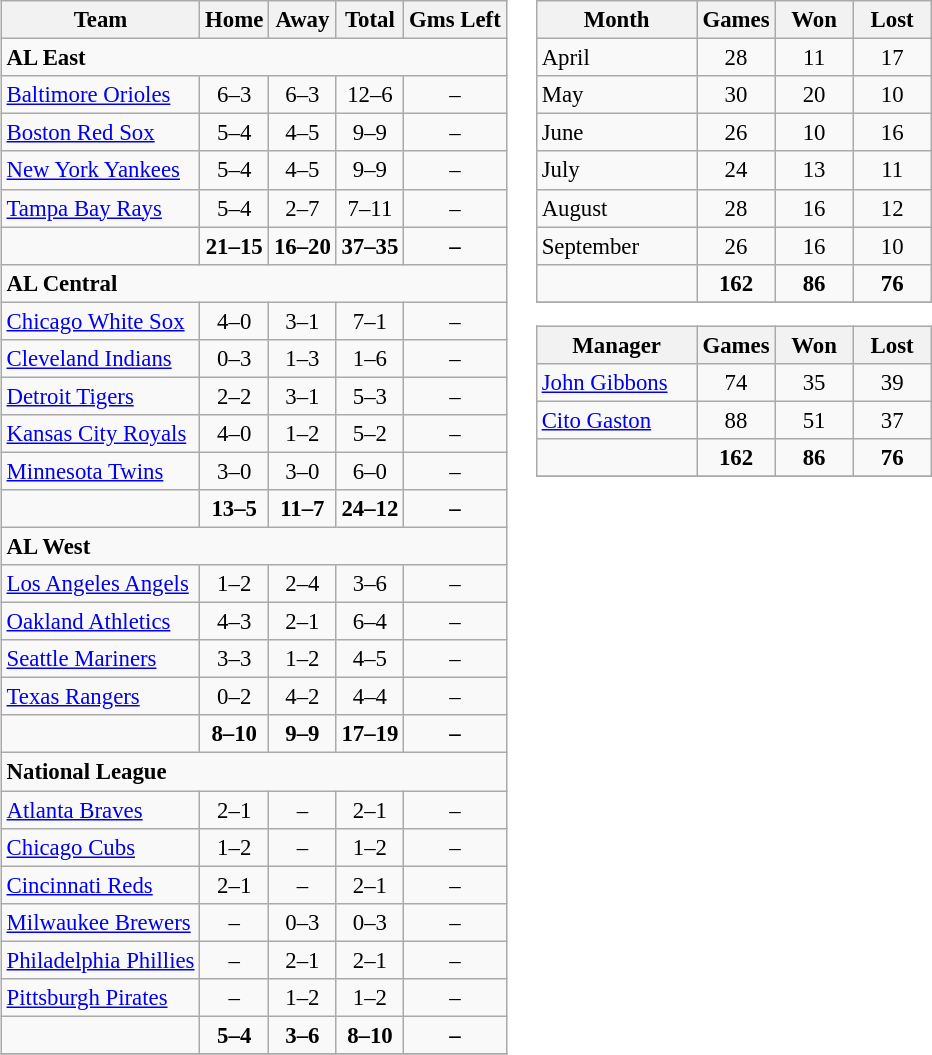<table>
<tr>
<td width=50% valign="top"><br><table class="wikitable" style="font-size: 95%; text-align: center;">
<tr>
<th>Team</th>
<th>Home</th>
<th>Away</th>
<th>Total</th>
<th>Gms Left</th>
</tr>
<tr>
<td align="left" colspan="5"><strong>AL East</strong></td>
</tr>
<tr>
<td align="left"><a href='#'>Baltimore Orioles</a></td>
<td>6–3</td>
<td>6–3</td>
<td>12–6</td>
<td>–</td>
</tr>
<tr>
<td align="left"><a href='#'>Boston Red Sox</a></td>
<td>5–4</td>
<td>4–5</td>
<td>9–9</td>
<td>–</td>
</tr>
<tr>
<td align="left"><a href='#'>New York Yankees</a></td>
<td>5–4</td>
<td>4–5</td>
<td>9–9</td>
<td>–</td>
</tr>
<tr>
<td align="left"><a href='#'>Tampa Bay Rays</a></td>
<td>5–4</td>
<td>2–7</td>
<td>7–11</td>
<td>–</td>
</tr>
<tr style="font-weight:bold;">
<td></td>
<td>21–15</td>
<td>16–20</td>
<td>37–35</td>
<td>–</td>
</tr>
<tr>
<td align="left" colspan="5"><strong>AL Central</strong></td>
</tr>
<tr>
<td align="left"><a href='#'>Chicago White Sox</a></td>
<td>4–0</td>
<td>3–1</td>
<td>7–1</td>
<td>–</td>
</tr>
<tr>
<td align="left"><a href='#'>Cleveland Indians</a></td>
<td>0–3</td>
<td>1–3</td>
<td>1–6</td>
<td>–</td>
</tr>
<tr>
<td align="left"><a href='#'>Detroit Tigers</a></td>
<td>2–2</td>
<td>3–1</td>
<td>5–3</td>
<td>–</td>
</tr>
<tr>
<td align="left"><a href='#'>Kansas City Royals</a></td>
<td>4–0</td>
<td>1–2</td>
<td>5–2</td>
<td>–</td>
</tr>
<tr>
<td align="left"><a href='#'>Minnesota Twins</a></td>
<td>3–0</td>
<td>3–0</td>
<td>6–0</td>
<td>–</td>
</tr>
<tr style="font-weight:bold;">
<td></td>
<td>13–5</td>
<td>11–7</td>
<td>24–12</td>
<td>–</td>
</tr>
<tr>
<td align="left" colspan="5"><strong>AL West</strong></td>
</tr>
<tr>
<td align="left"><a href='#'>Los Angeles Angels</a></td>
<td>1–2</td>
<td>2–4</td>
<td>3–6</td>
<td>–</td>
</tr>
<tr>
<td align="left"><a href='#'>Oakland Athletics</a></td>
<td>4–3</td>
<td>2–1</td>
<td>6–4</td>
<td>–</td>
</tr>
<tr>
<td align="left"><a href='#'>Seattle Mariners</a></td>
<td>3–3</td>
<td>1–2</td>
<td>4–5</td>
<td>–</td>
</tr>
<tr>
<td align="left"><a href='#'>Texas Rangers</a></td>
<td>0–2</td>
<td>4–2</td>
<td>4–4</td>
<td>–</td>
</tr>
<tr style="font-weight:bold;">
<td></td>
<td>8–10</td>
<td>9–9</td>
<td>17–19</td>
<td>–</td>
</tr>
<tr>
<td align="left" colspan="5"><strong>National League</strong></td>
</tr>
<tr>
<td align="left"><a href='#'>Atlanta Braves</a></td>
<td>2–1</td>
<td>–</td>
<td>2–1</td>
<td>–</td>
</tr>
<tr>
<td align="left"><a href='#'>Chicago Cubs</a></td>
<td>1–2</td>
<td>–</td>
<td>1–2</td>
<td>–</td>
</tr>
<tr>
<td align="left"><a href='#'>Cincinnati Reds</a></td>
<td>2–1</td>
<td>–</td>
<td>2–1</td>
<td>–</td>
</tr>
<tr>
<td align="left"><a href='#'>Milwaukee Brewers</a></td>
<td>–</td>
<td>0–3</td>
<td>0–3</td>
<td>–</td>
</tr>
<tr>
<td align="left"><a href='#'>Philadelphia Phillies</a></td>
<td>–</td>
<td>2–1</td>
<td>2–1</td>
<td>–</td>
</tr>
<tr>
<td align="left"><a href='#'>Pittsburgh Pirates</a></td>
<td>–</td>
<td>1–2</td>
<td>1–2</td>
<td>–</td>
</tr>
<tr style="font-weight:bold;">
<td></td>
<td>5–4</td>
<td>3–6</td>
<td>8–10</td>
<td>–</td>
</tr>
<tr>
</tr>
</table>
</td>
<td width=50% valign="top"><br><table class="wikitable" style="font-size: 95%; text-align: center;">
<tr>
<th width="100">Month</th>
<th width="45">Games</th>
<th width="45">Won</th>
<th width="45">Lost</th>
</tr>
<tr>
<td align="left">April</td>
<td>28</td>
<td>11</td>
<td>17</td>
</tr>
<tr>
<td align="left">May</td>
<td>30</td>
<td>20</td>
<td>10</td>
</tr>
<tr>
<td align="left">June</td>
<td>26</td>
<td>10</td>
<td>16</td>
</tr>
<tr>
<td align="left">July</td>
<td>24</td>
<td>13</td>
<td>11</td>
</tr>
<tr>
<td align="left">August</td>
<td>28</td>
<td>16</td>
<td>12</td>
</tr>
<tr>
<td align="left">September</td>
<td>26</td>
<td>16</td>
<td>10</td>
</tr>
<tr style="font-weight:bold;">
<td></td>
<td>162</td>
<td>86</td>
<td>76</td>
</tr>
<tr>
</tr>
</table>
<table class="wikitable" style="font-size: 95%; text-align: center;">
<tr>
<th width="100">Manager</th>
<th width="45">Games</th>
<th width="45">Won</th>
<th width="45">Lost</th>
</tr>
<tr>
<td align="left"><a href='#'>John Gibbons</a></td>
<td>74</td>
<td>35</td>
<td>39</td>
</tr>
<tr>
<td align="left"><a href='#'>Cito Gaston</a></td>
<td>88</td>
<td>51</td>
<td>37</td>
</tr>
<tr style="font-weight:bold;">
<td></td>
<td>162</td>
<td>86</td>
<td>76</td>
</tr>
<tr>
</tr>
</table>
</td>
</tr>
</table>
